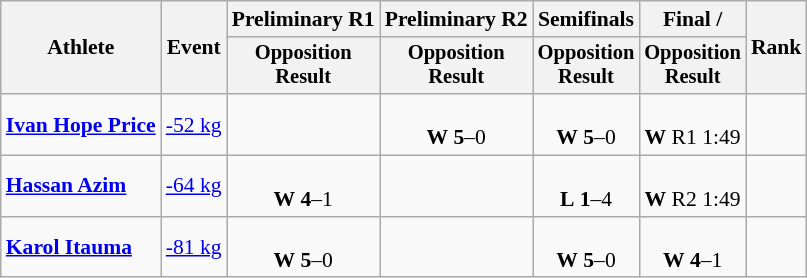<table class="wikitable" style="font-size:90%;">
<tr>
<th rowspan=2>Athlete</th>
<th rowspan=2>Event</th>
<th>Preliminary R1</th>
<th>Preliminary R2</th>
<th>Semifinals</th>
<th>Final / </th>
<th rowspan=2>Rank</th>
</tr>
<tr style="font-size:95%">
<th>Opposition<br>Result</th>
<th>Opposition<br>Result</th>
<th>Opposition<br>Result</th>
<th>Opposition<br>Result</th>
</tr>
<tr align=center>
<td align=left><strong><a href='#'>Ivan Hope Price</a></strong></td>
<td align=left><a href='#'>-52 kg</a></td>
<td></td>
<td><br><strong>W</strong> <strong>5</strong>–0</td>
<td><br><strong>W</strong> <strong>5</strong>–0</td>
<td><br><strong>W</strong> <strong></strong> R1 1:49</td>
<td></td>
</tr>
<tr align=center>
<td align=left><strong><a href='#'>Hassan Azim</a></strong></td>
<td align=left><a href='#'>-64 kg</a></td>
<td><br><strong>W</strong> <strong>4</strong>–1</td>
<td></td>
<td><br><strong>L</strong> <strong>1</strong>–4</td>
<td><br><strong>W</strong> <strong></strong> R2 1:49</td>
<td></td>
</tr>
<tr align=center>
<td align=left><strong><a href='#'>Karol Itauma</a></strong></td>
<td align=left><a href='#'>-81 kg</a></td>
<td><br><strong>W</strong> <strong>5</strong>–0</td>
<td></td>
<td><br><strong>W</strong> <strong>5</strong>–0</td>
<td><br><strong>W</strong> <strong>4</strong>–1</td>
<td></td>
</tr>
</table>
